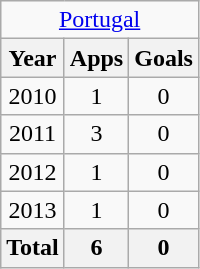<table class="wikitable" style="text-align:center">
<tr>
<td colspan="3"><a href='#'>Portugal</a></td>
</tr>
<tr>
<th>Year</th>
<th>Apps</th>
<th>Goals</th>
</tr>
<tr>
<td>2010</td>
<td>1</td>
<td>0</td>
</tr>
<tr>
<td>2011</td>
<td>3</td>
<td>0</td>
</tr>
<tr>
<td>2012</td>
<td>1</td>
<td>0</td>
</tr>
<tr>
<td>2013</td>
<td>1</td>
<td>0</td>
</tr>
<tr>
<th>Total</th>
<th>6</th>
<th>0</th>
</tr>
</table>
